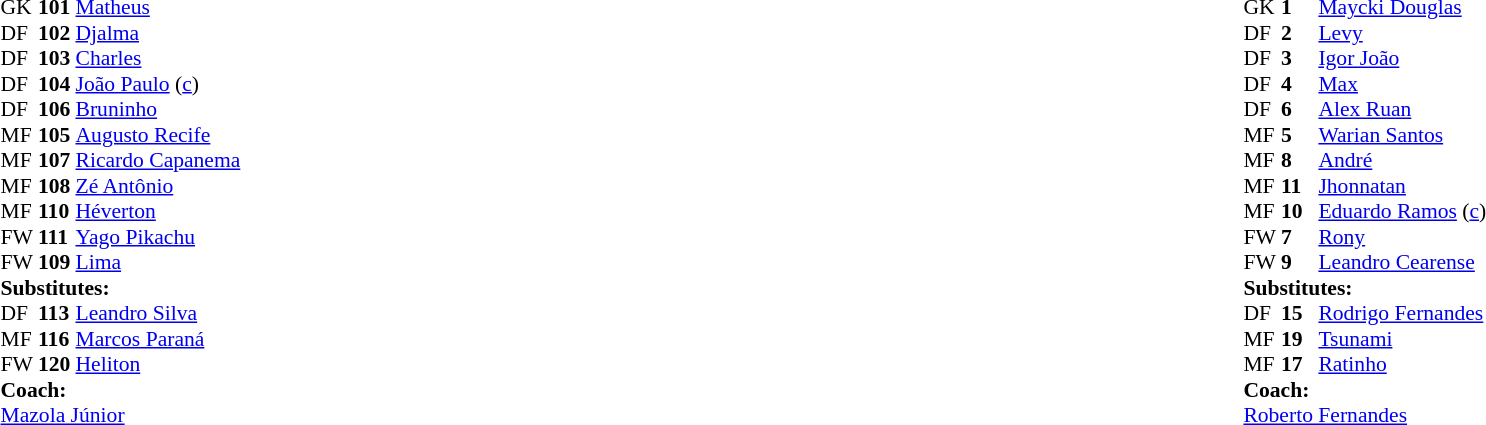<table width="100%">
<tr>
<td valign="top" width="40%"><br><table style="font-size:90%" cellspacing="0" cellpadding="0">
<tr>
<th width=25></th>
<th width=25></th>
</tr>
<tr>
<td>GK</td>
<td><strong>101</strong></td>
<td> <a href='#'>Matheus</a></td>
</tr>
<tr>
<td>DF</td>
<td><strong>102</strong></td>
<td> <a href='#'>Djalma</a></td>
<td></td>
<td></td>
</tr>
<tr>
<td>DF</td>
<td><strong>103</strong></td>
<td> <a href='#'>Charles</a></td>
<td></td>
<td></td>
</tr>
<tr>
<td>DF</td>
<td><strong>104</strong></td>
<td> <a href='#'>João Paulo</a> (<a href='#'>c</a>)</td>
</tr>
<tr>
<td>DF</td>
<td><strong>106</strong></td>
<td> <a href='#'>Bruninho</a></td>
<td></td>
<td></td>
</tr>
<tr>
<td>MF</td>
<td><strong>105</strong></td>
<td> <a href='#'>Augusto Recife</a></td>
<td></td>
<td></td>
</tr>
<tr>
<td>MF</td>
<td><strong>107</strong></td>
<td> <a href='#'>Ricardo Capanema</a></td>
</tr>
<tr>
<td>MF</td>
<td><strong>108</strong></td>
<td> <a href='#'>Zé Antônio</a></td>
</tr>
<tr>
<td>MF</td>
<td><strong>110</strong></td>
<td> <a href='#'>Héverton</a></td>
<td></td>
<td></td>
</tr>
<tr>
<td>FW</td>
<td><strong>111</strong></td>
<td> <a href='#'>Yago Pikachu</a></td>
<td></td>
<td></td>
</tr>
<tr>
<td>FW</td>
<td><strong>109</strong></td>
<td> <a href='#'>Lima</a></td>
</tr>
<tr>
<td colspan=3><strong>Substitutes:</strong></td>
</tr>
<tr>
<td>DF</td>
<td><strong>113</strong></td>
<td> <a href='#'>Leandro Silva</a></td>
<td></td>
<td></td>
</tr>
<tr>
<td>MF</td>
<td><strong>116</strong></td>
<td> <a href='#'>Marcos Paraná</a></td>
<td></td>
<td></td>
</tr>
<tr>
<td>FW</td>
<td><strong>120</strong></td>
<td> <a href='#'>Heliton</a></td>
<td></td>
<td></td>
</tr>
<tr>
<td></td>
</tr>
<tr>
<td colspan=3><strong>Coach:</strong></td>
</tr>
<tr>
<td colspan=4> <a href='#'>Mazola Júnior</a></td>
</tr>
</table>
</td>
<td valign="top" width="50%"><br><table style="font-size:90%;" cellspacing="0" cellpadding="0" align="center">
<tr>
<th width=25></th>
<th width=25></th>
</tr>
<tr>
<td>GK</td>
<td><strong>1</strong></td>
<td> <a href='#'>Maycki Douglas</a></td>
</tr>
<tr>
<td>DF</td>
<td><strong>2</strong></td>
<td> <a href='#'>Levy</a></td>
</tr>
<tr>
<td>DF</td>
<td><strong>3</strong></td>
<td> <a href='#'>Igor João</a></td>
<td></td>
<td></td>
</tr>
<tr>
<td>DF</td>
<td><strong>4</strong></td>
<td> <a href='#'>Max</a></td>
</tr>
<tr>
<td>DF</td>
<td><strong>6</strong></td>
<td> <a href='#'>Alex Ruan</a></td>
<td></td>
<td></td>
</tr>
<tr>
<td>MF</td>
<td><strong>5</strong></td>
<td> <a href='#'>Warian Santos</a></td>
<td></td>
<td></td>
</tr>
<tr>
<td>MF</td>
<td><strong>8</strong></td>
<td> <a href='#'>André</a></td>
<td></td>
<td></td>
</tr>
<tr>
<td>MF</td>
<td><strong>11</strong></td>
<td> <a href='#'>Jhonnatan</a></td>
<td></td>
<td></td>
</tr>
<tr>
<td>MF</td>
<td><strong>10</strong></td>
<td> <a href='#'>Eduardo Ramos</a> (<a href='#'>c</a>)</td>
<td></td>
<td></td>
</tr>
<tr>
<td>FW</td>
<td><strong>7</strong></td>
<td> <a href='#'>Rony</a></td>
</tr>
<tr>
<td>FW</td>
<td><strong>9</strong></td>
<td> <a href='#'>Leandro Cearense</a></td>
</tr>
<tr>
<td colspan=3><strong>Substitutes:</strong></td>
</tr>
<tr>
<td>DF</td>
<td><strong>15</strong></td>
<td> <a href='#'>Rodrigo Fernandes</a></td>
<td></td>
<td></td>
</tr>
<tr>
<td>MF</td>
<td><strong>19</strong></td>
<td> <a href='#'>Tsunami</a></td>
<td></td>
<td></td>
</tr>
<tr>
<td>MF</td>
<td><strong>17</strong></td>
<td> <a href='#'>Ratinho</a></td>
<td></td>
<td></td>
</tr>
<tr>
<td></td>
</tr>
<tr>
<td colspan=3><strong>Coach:</strong></td>
</tr>
<tr>
<td colspan=4> <a href='#'>Roberto Fernandes</a></td>
</tr>
</table>
</td>
</tr>
</table>
